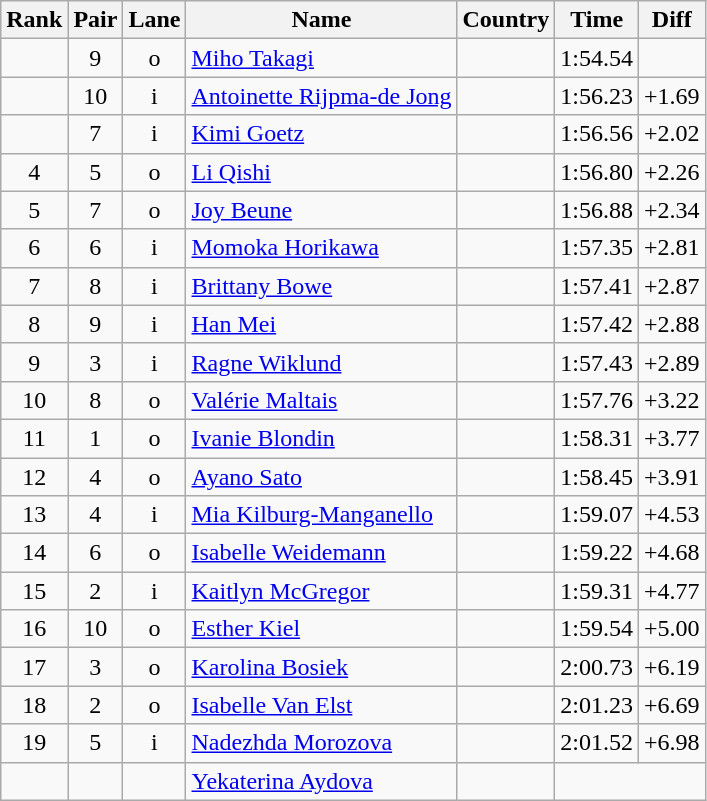<table class="wikitable sortable" style="text-align:center">
<tr>
<th>Rank</th>
<th>Pair</th>
<th>Lane</th>
<th>Name</th>
<th>Country</th>
<th>Time</th>
<th>Diff</th>
</tr>
<tr>
<td></td>
<td>9</td>
<td>o</td>
<td align=left><a href='#'>Miho Takagi</a></td>
<td align=left></td>
<td>1:54.54</td>
<td></td>
</tr>
<tr>
<td></td>
<td>10</td>
<td>i</td>
<td align=left><a href='#'>Antoinette Rijpma-de Jong</a></td>
<td align=left></td>
<td>1:56.23</td>
<td>+1.69</td>
</tr>
<tr>
<td></td>
<td>7</td>
<td>i</td>
<td align=left><a href='#'>Kimi Goetz</a></td>
<td align=left></td>
<td>1:56.56</td>
<td>+2.02</td>
</tr>
<tr>
<td>4</td>
<td>5</td>
<td>o</td>
<td align=left><a href='#'>Li Qishi</a></td>
<td align=left></td>
<td>1:56.80</td>
<td>+2.26</td>
</tr>
<tr>
<td>5</td>
<td>7</td>
<td>o</td>
<td align=left><a href='#'>Joy Beune</a></td>
<td align=left></td>
<td>1:56.88</td>
<td>+2.34</td>
</tr>
<tr>
<td>6</td>
<td>6</td>
<td>i</td>
<td align=left><a href='#'>Momoka Horikawa</a></td>
<td align=left></td>
<td>1:57.35</td>
<td>+2.81</td>
</tr>
<tr>
<td>7</td>
<td>8</td>
<td>i</td>
<td align=left><a href='#'>Brittany Bowe</a></td>
<td align=left></td>
<td>1:57.41</td>
<td>+2.87</td>
</tr>
<tr>
<td>8</td>
<td>9</td>
<td>i</td>
<td align=left><a href='#'>Han Mei</a></td>
<td align=left></td>
<td>1:57.42</td>
<td>+2.88</td>
</tr>
<tr>
<td>9</td>
<td>3</td>
<td>i</td>
<td align=left><a href='#'>Ragne Wiklund</a></td>
<td align=left></td>
<td>1:57.43</td>
<td>+2.89</td>
</tr>
<tr>
<td>10</td>
<td>8</td>
<td>o</td>
<td align=left><a href='#'>Valérie Maltais</a></td>
<td align=left></td>
<td>1:57.76</td>
<td>+3.22</td>
</tr>
<tr>
<td>11</td>
<td>1</td>
<td>o</td>
<td align=left><a href='#'>Ivanie Blondin</a></td>
<td align=left></td>
<td>1:58.31</td>
<td>+3.77</td>
</tr>
<tr>
<td>12</td>
<td>4</td>
<td>o</td>
<td align=left><a href='#'>Ayano Sato</a></td>
<td align=left></td>
<td>1:58.45</td>
<td>+3.91</td>
</tr>
<tr>
<td>13</td>
<td>4</td>
<td>i</td>
<td align=left><a href='#'>Mia Kilburg-Manganello</a></td>
<td align=left></td>
<td>1:59.07</td>
<td>+4.53</td>
</tr>
<tr>
<td>14</td>
<td>6</td>
<td>o</td>
<td align=left><a href='#'>Isabelle Weidemann</a></td>
<td align=left></td>
<td>1:59.22</td>
<td>+4.68</td>
</tr>
<tr>
<td>15</td>
<td>2</td>
<td>i</td>
<td align=left><a href='#'>Kaitlyn McGregor</a></td>
<td align=left></td>
<td>1:59.31</td>
<td>+4.77</td>
</tr>
<tr>
<td>16</td>
<td>10</td>
<td>o</td>
<td align=left><a href='#'>Esther Kiel</a></td>
<td align=left></td>
<td>1:59.54</td>
<td>+5.00</td>
</tr>
<tr>
<td>17</td>
<td>3</td>
<td>o</td>
<td align=left><a href='#'>Karolina Bosiek</a></td>
<td align=left></td>
<td>2:00.73</td>
<td>+6.19</td>
</tr>
<tr>
<td>18</td>
<td>2</td>
<td>o</td>
<td align=left><a href='#'>Isabelle Van Elst</a></td>
<td align=left></td>
<td>2:01.23</td>
<td>+6.69</td>
</tr>
<tr>
<td>19</td>
<td>5</td>
<td>i</td>
<td align=left><a href='#'>Nadezhda Morozova</a></td>
<td align=left></td>
<td>2:01.52</td>
<td>+6.98</td>
</tr>
<tr>
<td></td>
<td></td>
<td></td>
<td align=left><a href='#'>Yekaterina Aydova</a></td>
<td align=left></td>
<td colspan=2></td>
</tr>
</table>
